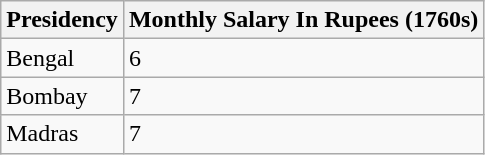<table class="wikitable">
<tr>
<th>Presidency</th>
<th>Monthly Salary In Rupees (1760s)</th>
</tr>
<tr>
<td>Bengal</td>
<td>6</td>
</tr>
<tr>
<td>Bombay</td>
<td>7</td>
</tr>
<tr>
<td>Madras</td>
<td>7</td>
</tr>
</table>
